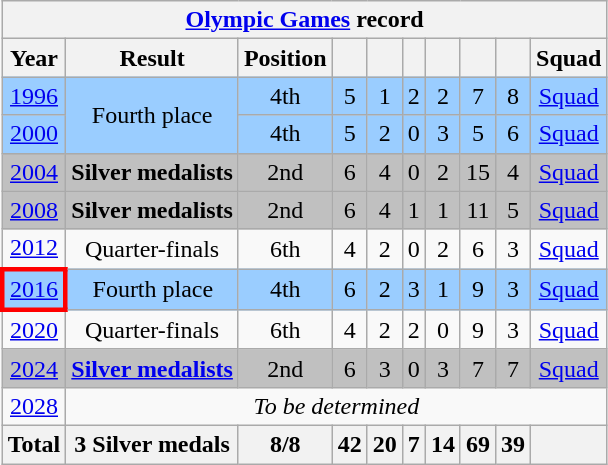<table class="wikitable" style="text-align: center;">
<tr>
<th colspan=10><a href='#'>Olympic Games</a> record</th>
</tr>
<tr>
<th>Year</th>
<th>Result</th>
<th>Position</th>
<th></th>
<th></th>
<th></th>
<th></th>
<th></th>
<th></th>
<th>Squad</th>
</tr>
<tr bgcolor=#9acdff>
<td> <a href='#'>1996</a></td>
<td rowspan=2>Fourth place</td>
<td>4th</td>
<td>5</td>
<td>1</td>
<td>2</td>
<td>2</td>
<td>7</td>
<td>8</td>
<td><a href='#'>Squad</a></td>
</tr>
<tr bgcolor=#9acdff>
<td> <a href='#'>2000</a></td>
<td>4th</td>
<td>5</td>
<td>2</td>
<td>0</td>
<td>3</td>
<td>5</td>
<td>6</td>
<td><a href='#'>Squad</a></td>
</tr>
<tr bgcolor=silver>
<td> <a href='#'>2004</a></td>
<td><strong>Silver medalists</strong></td>
<td>2nd</td>
<td>6</td>
<td>4</td>
<td>0</td>
<td>2</td>
<td>15</td>
<td>4</td>
<td><a href='#'>Squad</a></td>
</tr>
<tr bgcolor=silver>
<td> <a href='#'>2008</a></td>
<td><strong>Silver medalists</strong></td>
<td>2nd</td>
<td>6</td>
<td>4</td>
<td>1</td>
<td>1</td>
<td>11</td>
<td>5</td>
<td><a href='#'>Squad</a></td>
</tr>
<tr>
<td> <a href='#'>2012</a></td>
<td>Quarter-finals</td>
<td>6th</td>
<td>4</td>
<td>2</td>
<td>0</td>
<td>2</td>
<td>6</td>
<td>3</td>
<td><a href='#'>Squad</a></td>
</tr>
<tr bgcolor=#9acdff>
<td style="border: 3px solid red"> <a href='#'>2016</a></td>
<td>Fourth place</td>
<td>4th</td>
<td>6</td>
<td>2</td>
<td>3</td>
<td>1</td>
<td>9</td>
<td>3</td>
<td><a href='#'>Squad</a></td>
</tr>
<tr>
<td> <a href='#'>2020</a></td>
<td>Quarter-finals</td>
<td>6th</td>
<td>4</td>
<td>2</td>
<td>2</td>
<td>0</td>
<td>9</td>
<td>3</td>
<td><a href='#'>Squad</a></td>
</tr>
<tr bgcolor=silver>
<td> <a href='#'>2024</a></td>
<td><strong><a href='#'>Silver medalists</a></strong></td>
<td>2nd</td>
<td>6</td>
<td>3</td>
<td>0</td>
<td>3</td>
<td>7</td>
<td>7</td>
<td><a href='#'>Squad</a></td>
</tr>
<tr>
<td> <a href='#'>2028</a></td>
<td colspan=9><em>To be determined</em></td>
</tr>
<tr>
<th>Total</th>
<th>3 Silver medals</th>
<th>8/8</th>
<th>42</th>
<th>20</th>
<th>7</th>
<th>14</th>
<th>69</th>
<th>39</th>
<th></th>
</tr>
</table>
